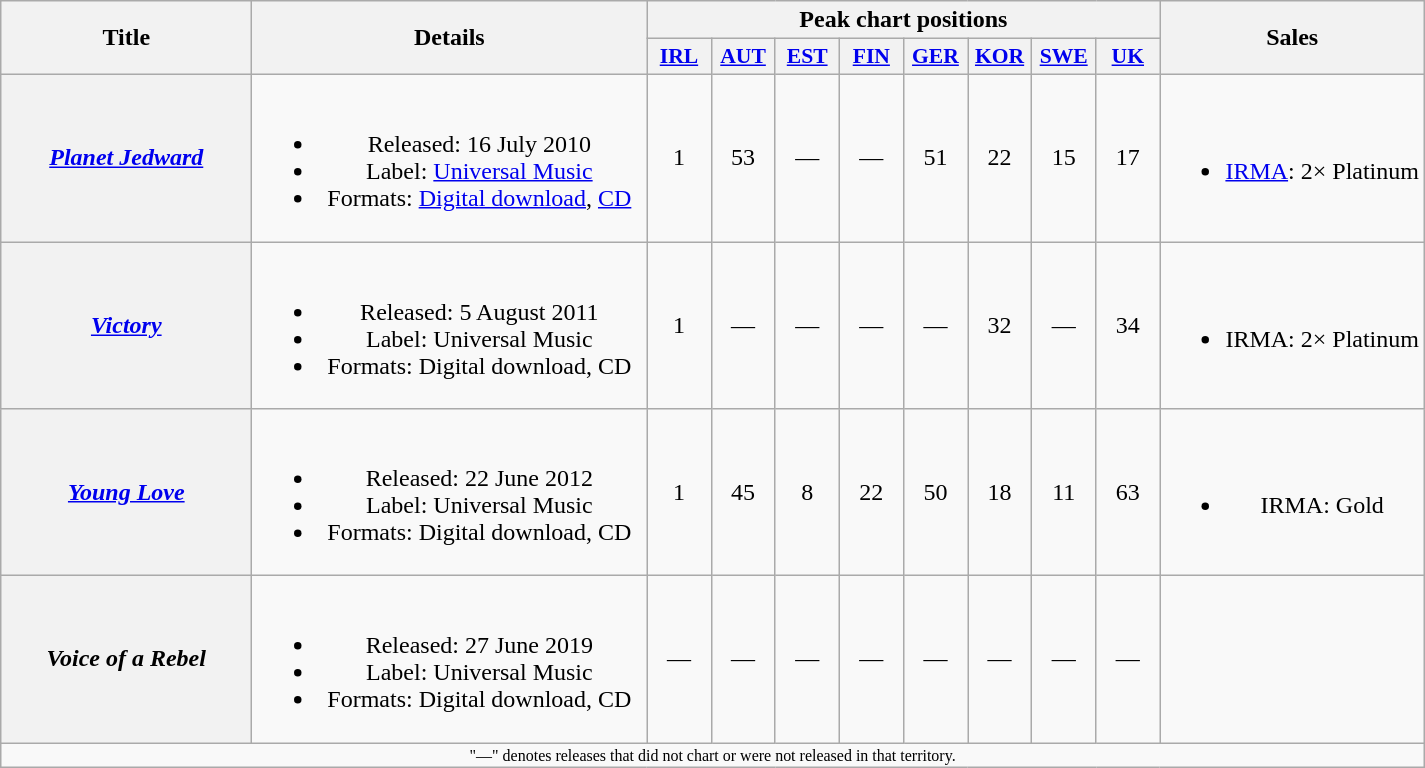<table class="wikitable plainrowheaders" style="text-align:center;">
<tr>
<th scope="col" rowspan="2" style="width:10em;">Title</th>
<th scope="col" rowspan="2" style="width:16em;">Details</th>
<th scope="col" colspan="8">Peak chart positions</th>
<th scope="col" rowspan="2">Sales</th>
</tr>
<tr>
<th scope="col" style="width:2.5em;font-size:90%;"><a href='#'>IRL</a><br></th>
<th scope="col" style="width:2.5em;font-size:90%;"><a href='#'>AUT</a><br></th>
<th scope="col" style="width:2.5em;font-size:90%;"><a href='#'>EST</a><br></th>
<th scope="col" style="width:2.5em;font-size:90%;"><a href='#'>FIN</a><br></th>
<th scope="col" style="width:2.5em;font-size:90%;"><a href='#'>GER</a><br></th>
<th scope="col" style="width:2.5em;font-size:90%;"><a href='#'>KOR</a><br></th>
<th scope="col" style="width:2.5em;font-size:90%;"><a href='#'>SWE</a><br></th>
<th scope="col" style="width:2.5em;font-size:90%;"><a href='#'>UK</a><br></th>
</tr>
<tr>
<th scope="row"><em><a href='#'>Planet Jedward</a></em></th>
<td><br><ul><li>Released: 16 July 2010</li><li>Label: <a href='#'>Universal Music</a></li><li>Formats: <a href='#'>Digital download</a>, <a href='#'>CD</a></li></ul></td>
<td>1</td>
<td>53</td>
<td>—</td>
<td>—</td>
<td>51</td>
<td>22</td>
<td>15</td>
<td>17</td>
<td><br><ul><li><a href='#'>IRMA</a>: 2× Platinum</li></ul></td>
</tr>
<tr>
<th scope="row"><em><a href='#'>Victory</a></em></th>
<td><br><ul><li>Released: 5 August 2011</li><li>Label: Universal Music</li><li>Formats: Digital download, CD</li></ul></td>
<td>1</td>
<td>—</td>
<td>—</td>
<td>—</td>
<td>—</td>
<td>32</td>
<td>—</td>
<td>34</td>
<td><br><ul><li>IRMA: 2× Platinum</li></ul></td>
</tr>
<tr>
<th scope="row"><em><a href='#'>Young Love</a></em></th>
<td><br><ul><li>Released: 22 June 2012</li><li>Label: Universal Music</li><li>Formats: Digital download, CD</li></ul></td>
<td>1</td>
<td>45</td>
<td>8</td>
<td>22</td>
<td>50</td>
<td>18</td>
<td>11</td>
<td>63</td>
<td><br><ul><li>IRMA: Gold</li></ul></td>
</tr>
<tr>
<th scope="row"><em>Voice of a Rebel</em></th>
<td><br><ul><li>Released: 27 June 2019</li><li>Label: Universal Music</li><li>Formats: Digital download, CD</li></ul></td>
<td>—</td>
<td>—</td>
<td>—</td>
<td>—</td>
<td>—</td>
<td>—</td>
<td>—</td>
<td>—</td>
<td></td>
</tr>
<tr>
<td align="center" colspan="15" style="font-size:8pt">"—" denotes releases that did not chart or were not released in that territory.</td>
</tr>
</table>
